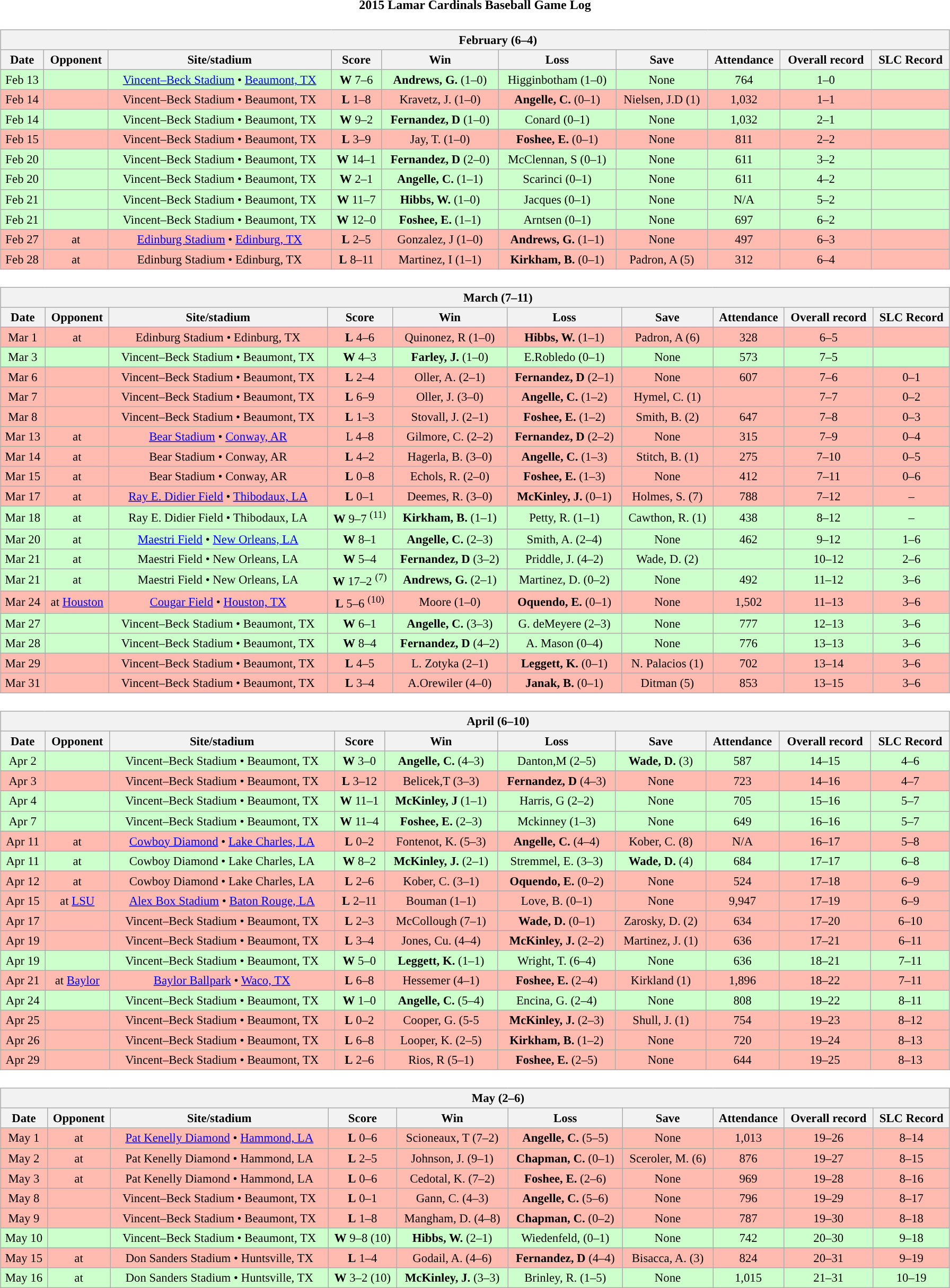<table class="toccolours" width=95% style="margin:1.5em auto; text-align:center;">
<tr>
<th colspan=2>2015 Lamar Cardinals Baseball Game Log</th>
</tr>
<tr valign="top">
<td><br><table class="wikitable collapsible collapsed" style="margin:auto; font-size:95%; width:100%">
<tr>
<th colspan=10 style="padding-left:4em;">February (6–4)</th>
</tr>
<tr>
<th>Date</th>
<th>Opponent</th>
<th>Site/stadium</th>
<th>Score</th>
<th>Win</th>
<th>Loss</th>
<th>Save</th>
<th>Attendance</th>
<th>Overall record</th>
<th>SLC Record</th>
</tr>
<tr align="center" bgcolor="#ccffcc">
<td>Feb 13</td>
<td></td>
<td><a href='#'>Vincent–Beck Stadium</a> • <a href='#'>Beaumont, TX</a></td>
<td><strong>W</strong> 7–6</td>
<td><strong>Andrews, G.</strong> (1–0)</td>
<td>Higginbotham (1–0)</td>
<td>None</td>
<td>764</td>
<td>1–0</td>
<td></td>
</tr>
<tr align="center" bgcolor="#ffbbb">
<td>Feb 14</td>
<td></td>
<td>Vincent–Beck Stadium • Beaumont, TX</td>
<td><strong>L</strong> 1–8</td>
<td>Kravetz, J. (1–0)</td>
<td><strong>Angelle, C.</strong> (0–1)</td>
<td>Nielsen, J.D (1)</td>
<td>1,032</td>
<td>1–1</td>
<td></td>
</tr>
<tr align="center" bgcolor="#ccffcc">
<td>Feb 14</td>
<td></td>
<td>Vincent–Beck Stadium • Beaumont, TX</td>
<td><strong>W</strong> 9–2</td>
<td><strong>Fernandez, D</strong> (1–0)</td>
<td>Conard (0–1)</td>
<td>None</td>
<td>1,032</td>
<td>2–1</td>
<td></td>
</tr>
<tr align="center" bgcolor="#ffbbb">
<td>Feb 15</td>
<td></td>
<td>Vincent–Beck Stadium • Beaumont, TX</td>
<td><strong>L</strong> 3–9</td>
<td>Jay, T. (1–0)</td>
<td><strong>Foshee, E.</strong> (0–1)</td>
<td>None</td>
<td>811</td>
<td>2–2</td>
<td></td>
</tr>
<tr align="center" bgcolor="#ccffcc">
<td>Feb 20</td>
<td></td>
<td>Vincent–Beck Stadium • Beaumont, TX</td>
<td><strong>W</strong> 14–1</td>
<td><strong>Fernandez, D</strong> (2–0)</td>
<td>McClennan, S (0–1)</td>
<td>None</td>
<td>611</td>
<td>3–2</td>
<td></td>
</tr>
<tr align="center" bgcolor="#ccffcc">
<td>Feb 20</td>
<td></td>
<td>Vincent–Beck Stadium • Beaumont, TX</td>
<td><strong>W</strong> 2–1</td>
<td><strong>Angelle, C.</strong> (1–1)</td>
<td>Scarinci (0–1)</td>
<td>None</td>
<td>611</td>
<td>4–2</td>
<td></td>
</tr>
<tr align="center" bgcolor="#ccffcc">
<td>Feb 21</td>
<td></td>
<td>Vincent–Beck Stadium • Beaumont, TX</td>
<td><strong>W</strong> 11–7</td>
<td><strong>Hibbs, W.</strong> (1–0)</td>
<td>Jacques (0–1)</td>
<td>None</td>
<td>N/A</td>
<td>5–2</td>
<td></td>
</tr>
<tr align="center" bgcolor="#ccffcc">
<td>Feb 21</td>
<td></td>
<td>Vincent–Beck Stadium • Beaumont, TX</td>
<td><strong>W</strong> 12–0</td>
<td><strong>Foshee, E.</strong> (1–1)</td>
<td>Arntsen (0–1)</td>
<td>None</td>
<td>697</td>
<td>6–2</td>
<td></td>
</tr>
<tr align="center" bgcolor="#ffbbb">
<td>Feb 27</td>
<td>at </td>
<td><a href='#'>Edinburg Stadium</a> • <a href='#'>Edinburg, TX</a></td>
<td><strong>L</strong> 2–5</td>
<td>Gonzalez, J (1–0)</td>
<td><strong>Andrews, G.</strong> (1–1)</td>
<td>None</td>
<td>497</td>
<td>6–3</td>
<td></td>
</tr>
<tr align="center" bgcolor="#ffbbb">
<td>Feb 28</td>
<td>at </td>
<td>Edinburg Stadium • Edinburg, TX</td>
<td><strong>L</strong> 8–11</td>
<td>Martinez, I (1–1)</td>
<td><strong>Kirkham, B.</strong> (0–1)</td>
<td>Padron, A (5)</td>
<td>312</td>
<td>6–4</td>
<td></td>
</tr>
</table>
</td>
</tr>
<tr>
<td><br><table class="wikitable collapsible collapsed" style="margin:auto; font-size:95%; width:100%">
<tr>
<th colspan=10 style="padding-left:4em;">March (7–11)</th>
</tr>
<tr>
<th>Date</th>
<th>Opponent</th>
<th>Site/stadium</th>
<th>Score</th>
<th>Win</th>
<th>Loss</th>
<th>Save</th>
<th>Attendance</th>
<th>Overall record</th>
<th>SLC Record</th>
</tr>
<tr align="center" bgcolor="#ffbbb">
<td>Mar 1</td>
<td>at </td>
<td>Edinburg Stadium • Edinburg, TX</td>
<td><strong>L</strong> 4–6</td>
<td>Quinonez, R (1–0)</td>
<td><strong>Hibbs, W.</strong> (1–1)</td>
<td>Padron, A (6)</td>
<td>328</td>
<td>6–5</td>
<td></td>
</tr>
<tr align="center" bgcolor="#ccffcc">
<td>Mar 3</td>
<td></td>
<td>Vincent–Beck Stadium • Beaumont, TX</td>
<td><strong>W</strong> 4–3</td>
<td><strong>Farley, J.</strong> (1–0)</td>
<td>E.Robledo (0–1)</td>
<td>None</td>
<td>573</td>
<td>7–5</td>
<td></td>
</tr>
<tr align="center" bgcolor="#ffbbb">
<td>Mar 6</td>
<td></td>
<td>Vincent–Beck Stadium • Beaumont, TX</td>
<td><strong>L</strong> 2–4</td>
<td>Oller, A. (2–1)</td>
<td><strong>Fernandez, D</strong> (2–1)</td>
<td>None</td>
<td>607</td>
<td>7–6</td>
<td>0–1</td>
</tr>
<tr align="center" bgcolor="#ffbbb">
<td>Mar 7</td>
<td></td>
<td>Vincent–Beck Stadium • Beaumont, TX</td>
<td><strong>L</strong> 6–9</td>
<td>Oller, J. (3–0)</td>
<td><strong>Angelle, C.</strong> (1–2)</td>
<td>Hymel, C. (1)</td>
<td></td>
<td>7–7</td>
<td>0–2</td>
</tr>
<tr align="center" bgcolor="#ffbbb">
<td>Mar 8</td>
<td></td>
<td>Vincent–Beck Stadium • Beaumont, TX</td>
<td><strong>L</strong> 1–3</td>
<td>Stovall, J. (2–1)</td>
<td><strong>Foshee, E.</strong> (1–2)</td>
<td>Smith, B. (2)</td>
<td>647</td>
<td>7–8</td>
<td>0–3</td>
</tr>
<tr align="center" bgcolor="#ffbbb">
<td>Mar 13</td>
<td>at </td>
<td><a href='#'>Bear Stadium</a> • <a href='#'>Conway, AR</a></td>
<td>L 4–8</td>
<td>Gilmore, C. (2–2)</td>
<td><strong>Fernandez, D</strong> (2–2)</td>
<td>None</td>
<td>315</td>
<td>7–9</td>
<td>0–4</td>
</tr>
<tr align="center" bgcolor="#ffbbb">
<td>Mar 14</td>
<td>at </td>
<td>Bear Stadium • Conway, AR</td>
<td><strong>L</strong> 4–2</td>
<td>Hagerla, B. (3–0)</td>
<td><strong>Angelle, C.</strong> (1–3)</td>
<td>Stitch, B. (1)</td>
<td>275</td>
<td>7–10</td>
<td>0–5</td>
</tr>
<tr align="center" bgcolor="#ffbbb">
<td>Mar 15</td>
<td>at </td>
<td>Bear Stadium • Conway, AR</td>
<td><strong>L</strong> 0–8</td>
<td>Echols, R. (2–0)</td>
<td><strong>Foshee, E.</strong> (1–3)</td>
<td>None</td>
<td>412</td>
<td>7–11</td>
<td>0–6</td>
</tr>
<tr align="center" bgcolor="#ffbbb">
<td>Mar 17</td>
<td>at </td>
<td><a href='#'>Ray E. Didier Field</a> • <a href='#'>Thibodaux, LA</a></td>
<td><strong>L</strong> 0–1</td>
<td>Deemes, R. (3–0)</td>
<td><strong>McKinley, J.</strong> (0–1)</td>
<td>Holmes, S. (7)</td>
<td>788</td>
<td>7–12</td>
<td>–  </td>
</tr>
<tr align="center" bgcolor="#ccffcc">
<td>Mar 18</td>
<td>at </td>
<td>Ray E. Didier Field • Thibodaux, LA</td>
<td><strong>W</strong> 9–7 <sup>(11)</sup></td>
<td><strong>Kirkham, B.</strong> (1–1)</td>
<td>Petty, R. (1–1)</td>
<td>Cawthon, R. (1)</td>
<td>438</td>
<td>8–12</td>
<td>–  </td>
</tr>
<tr align="center" bgcolor="#ccffcc">
<td>Mar 20</td>
<td>at </td>
<td><a href='#'>Maestri Field</a> • <a href='#'>New Orleans, LA</a></td>
<td><strong>W</strong> 8–1</td>
<td><strong>Angelle, C.</strong> (2–3)</td>
<td>Smith, A. (2–4)</td>
<td>None</td>
<td>462</td>
<td>9–12</td>
<td>1–6</td>
</tr>
<tr align="center" bgcolor="#ccffcc">
<td>Mar 21</td>
<td>at </td>
<td>Maestri Field • New Orleans, LA</td>
<td><strong>W</strong> 5–4</td>
<td><strong>Fernandez, D</strong> (3–2)</td>
<td>Priddle, J. (4–2)</td>
<td>Wade, D. (2)</td>
<td></td>
<td>10–12</td>
<td>2–6</td>
</tr>
<tr align="center" bgcolor="#ccffcc">
<td>Mar 21</td>
<td>at </td>
<td>Maestri Field • New Orleans, LA</td>
<td><strong>W</strong> 17–2 <sup>(7)</sup></td>
<td><strong>Andrews, G.</strong> (2–1)</td>
<td>Martinez, D. (0–2)</td>
<td>None</td>
<td>492</td>
<td>11–12</td>
<td>3–6</td>
</tr>
<tr align="center" bgcolor="#ffbbb">
<td>Mar 24</td>
<td>at <a href='#'>Houston</a></td>
<td><a href='#'>Cougar Field</a> • <a href='#'>Houston, TX</a></td>
<td><strong>L</strong> 5–6 <sup>(10)</sup></td>
<td>Moore (1–0)</td>
<td><strong>Oquendo, E.</strong> (0–1)</td>
<td>None</td>
<td>1,502</td>
<td>11–13</td>
<td>3–6</td>
</tr>
<tr align="center" bgcolor="#ccffcc">
<td>Mar 27</td>
<td></td>
<td>Vincent–Beck Stadium • Beaumont, TX</td>
<td><strong>W</strong> 6–1</td>
<td><strong>Angelle, C.</strong> (3–3)</td>
<td>G. deMeyere (2–3)</td>
<td>None</td>
<td>777</td>
<td>12–13</td>
<td>3–6  </td>
</tr>
<tr align="center" bgcolor="#ccffcc">
<td>Mar 28</td>
<td></td>
<td>Vincent–Beck Stadium • Beaumont, TX</td>
<td><strong>W</strong> 8–4</td>
<td><strong>Fernandez, D</strong> (4–2)</td>
<td>A. Mason (0–4)</td>
<td>None</td>
<td>776</td>
<td>13–13</td>
<td>3–6  </td>
</tr>
<tr align="center" bgcolor="#ffbbb">
<td>Mar 29</td>
<td></td>
<td>Vincent–Beck Stadium • Beaumont, TX</td>
<td><strong>L</strong> 4–5</td>
<td>L. Zotyka (2–1)</td>
<td><strong>Leggett, K.</strong> (0–1)</td>
<td>N. Palacios (1)</td>
<td>702</td>
<td>13–14</td>
<td>3–6  </td>
</tr>
<tr align="center" bgcolor="#ffbbb">
<td>Mar 31</td>
<td></td>
<td>Vincent–Beck Stadium • Beaumont, TX</td>
<td><strong>L</strong> 3–4</td>
<td>A.Orewiler (4–0)</td>
<td><strong>Janak, B.</strong> (0–1)</td>
<td>Ditman (5)</td>
<td>853</td>
<td>13–15</td>
<td>3–6</td>
</tr>
</table>
</td>
</tr>
<tr>
<td><br><table class="wikitable collapsible collapsed" style="margin:auto; font-size:95%; width:100%">
<tr>
<th colspan=10 style="padding-left:4em;">April (6–10)</th>
</tr>
<tr>
<th>Date</th>
<th>Opponent</th>
<th>Site/stadium</th>
<th>Score</th>
<th>Win</th>
<th>Loss</th>
<th>Save</th>
<th>Attendance</th>
<th>Overall record</th>
<th>SLC Record</th>
</tr>
<tr align="center" bgcolor="#ccffcc">
<td>Apr 2</td>
<td></td>
<td>Vincent–Beck Stadium • Beaumont, TX</td>
<td><strong>W</strong> 3–0</td>
<td><strong>Angelle, C.</strong> (4–3)</td>
<td>Danton,M (2–5)</td>
<td><strong>Wade, D.</strong> (3)</td>
<td>587</td>
<td>14–15</td>
<td>4–6</td>
</tr>
<tr align="center" bgcolor="#ffbbb">
<td>Apr 3</td>
<td></td>
<td>Vincent–Beck Stadium • Beaumont, TX</td>
<td><strong>L</strong> 3–12</td>
<td>Belicek,T (3–3)</td>
<td><strong>Fernandez, D</strong> (4–3)</td>
<td>None</td>
<td>723</td>
<td>14–16</td>
<td>4–7</td>
</tr>
<tr align="center" bgcolor="#ccffcc">
<td>Apr 4</td>
<td></td>
<td>Vincent–Beck Stadium • Beaumont, TX</td>
<td><strong>W</strong> 11–1</td>
<td><strong>McKinley, J</strong> (1–1)</td>
<td>Harris, G (2–2)</td>
<td>None</td>
<td>705</td>
<td>15–16</td>
<td>5–7</td>
</tr>
<tr align="center" bgcolor="#ccffcc">
<td>Apr 7</td>
<td></td>
<td>Vincent–Beck Stadium • Beaumont, TX</td>
<td><strong>W</strong> 11–4</td>
<td><strong>Foshee, E.</strong> (2–3)</td>
<td>Mckinney (1–3)</td>
<td>None</td>
<td>649</td>
<td>16–16</td>
<td>5–7</td>
</tr>
<tr align="center" bgcolor="#ffbbb">
<td>Apr 11</td>
<td>at </td>
<td><a href='#'>Cowboy Diamond</a> • <a href='#'>Lake Charles, LA</a></td>
<td><strong>L</strong> 0–2</td>
<td>Fontenot, K. (5–3)</td>
<td><strong>Angelle, C.</strong> (4–4)</td>
<td>Kober, C. (8)</td>
<td>N/A</td>
<td>16–17</td>
<td>5–8</td>
</tr>
<tr align="center" bgcolor="#ccffcc">
<td>Apr 11</td>
<td>at </td>
<td>Cowboy Diamond • Lake Charles, LA</td>
<td><strong>W</strong> 8–2</td>
<td><strong>McKinley, J.</strong> (2–1)</td>
<td>Stremmel, E. (3–3)</td>
<td><strong>Wade, D.</strong> (4)</td>
<td>684</td>
<td>17–17</td>
<td>6–8</td>
</tr>
<tr align="center" bgcolor="#ffbbb">
<td>Apr 12</td>
<td>at </td>
<td>Cowboy Diamond • Lake Charles, LA</td>
<td><strong>L</strong> 2–6</td>
<td>Kober, C. (3–1)</td>
<td><strong>Oquendo, E.</strong> (0–2)</td>
<td>None</td>
<td>524</td>
<td>17–18</td>
<td>6–9</td>
</tr>
<tr align="center" bgcolor="#ffbbb">
<td>Apr 15</td>
<td>at <a href='#'>LSU</a></td>
<td><a href='#'>Alex Box Stadium</a> • <a href='#'>Baton Rouge, LA</a></td>
<td><strong>L</strong> 2–11</td>
<td>Bouman (1–1)</td>
<td>Love, B. (0–1)</td>
<td>None</td>
<td>9,947</td>
<td>17–19</td>
<td>6–9</td>
</tr>
<tr align="center" bgcolor="#ffbbb">
<td>Apr 17</td>
<td></td>
<td>Vincent–Beck Stadium • Beaumont, TX</td>
<td><strong>L</strong> 2–3</td>
<td>McCollough (7–1)</td>
<td><strong>Wade, D.</strong> (0–1)</td>
<td>Zarosky, D. (2)</td>
<td>634</td>
<td>17–20</td>
<td>6–10</td>
</tr>
<tr align="center" bgcolor="#ffbbb">
<td>Apr 19</td>
<td></td>
<td>Vincent–Beck Stadium • Beaumont, TX</td>
<td><strong>L</strong> 3–4</td>
<td>Jones, Cu. (4–4)</td>
<td><strong>McKinley, J.</strong> (2–2)</td>
<td>Martinez, J. (1)</td>
<td>636</td>
<td>17–21</td>
<td>6–11</td>
</tr>
<tr align="center" bgcolor="#ccffcc">
<td>Apr 19</td>
<td></td>
<td>Vincent–Beck Stadium • Beaumont, TX</td>
<td><strong>W</strong> 5–0</td>
<td><strong>Leggett, K.</strong> (1–1)</td>
<td>Wright, T. (6–4)</td>
<td>None</td>
<td>636</td>
<td>18–21</td>
<td>7–11</td>
</tr>
<tr align="center" bgcolor="#ffbbb">
<td>Apr 21</td>
<td>at <a href='#'>Baylor</a></td>
<td><a href='#'>Baylor Ballpark</a> • <a href='#'>Waco, TX</a></td>
<td><strong>L</strong> 6–8</td>
<td>Hessemer (4–1)</td>
<td><strong>Foshee, E.</strong> (2–4)</td>
<td>Kirkland (1)</td>
<td>1,896</td>
<td>18–22</td>
<td>7–11</td>
</tr>
<tr align="center" bgcolor="#ccffcc">
<td>Apr 24</td>
<td></td>
<td>Vincent–Beck Stadium • Beaumont, TX</td>
<td><strong>W</strong> 1–0</td>
<td><strong>Angelle, C.</strong> (5–4)</td>
<td>Encina, G. (2–4)</td>
<td>None</td>
<td>808</td>
<td>19–22</td>
<td>8–11</td>
</tr>
<tr align="center" bgcolor="#ffbbb">
<td>Apr 25</td>
<td></td>
<td>Vincent–Beck Stadium • Beaumont, TX</td>
<td><strong>L</strong> 0–2</td>
<td>Cooper, G. (5-5</td>
<td><strong>McKinley, J.</strong> (2–3)</td>
<td>Shull, J. (1)</td>
<td>754</td>
<td>19–23</td>
<td>8–12</td>
</tr>
<tr align="center" bgcolor="#ffbbb">
<td>Apr 26</td>
<td></td>
<td>Vincent–Beck Stadium • Beaumont, TX</td>
<td><strong>L</strong> 6–8</td>
<td>Looper, K. (2–5)</td>
<td><strong>Kirkham, B.</strong> (1–2)</td>
<td>None</td>
<td>720</td>
<td>19–24</td>
<td>8–13</td>
</tr>
<tr align="center" bgcolor="#ffbbb">
<td>Apr 29</td>
<td></td>
<td>Vincent–Beck Stadium • Beaumont, TX</td>
<td><strong>L</strong> 2–6</td>
<td>Rios, R (5–1)</td>
<td><strong>Foshee, E.</strong> (2–5)</td>
<td>None</td>
<td>644</td>
<td>19–25</td>
<td>8–13</td>
</tr>
</table>
</td>
</tr>
<tr>
<td><br><table class="wikitable collapsible collapsed" style="margin:auto; font-size:95%; width:100%">
<tr>
<th colspan=10 style="padding-left:4em;">May (2–6)</th>
</tr>
<tr>
<th>Date</th>
<th>Opponent</th>
<th>Site/stadium</th>
<th>Score</th>
<th>Win</th>
<th>Loss</th>
<th>Save</th>
<th>Attendance</th>
<th>Overall record</th>
<th>SLC Record</th>
</tr>
<tr align="center" bgcolor="#ffbbb">
<td>May 1</td>
<td>at </td>
<td><a href='#'>Pat Kenelly Diamond</a> • <a href='#'>Hammond, LA</a></td>
<td><strong>L</strong> 0–6</td>
<td>Scioneaux, T (7–2)</td>
<td><strong>Angelle, C.</strong> (5–5)</td>
<td>None</td>
<td>1,013</td>
<td>19–26</td>
<td>8–14</td>
</tr>
<tr align="center" bgcolor="#ffbbb">
<td>May 2</td>
<td>at </td>
<td>Pat Kenelly Diamond • Hammond, LA</td>
<td><strong>L</strong> 2–5</td>
<td>Johnson, J. (9–1)</td>
<td><strong>Chapman, C.</strong> (0–1)</td>
<td>Sceroler, M. (6)</td>
<td>876</td>
<td>19–27</td>
<td>8–15</td>
</tr>
<tr align="center" bgcolor="#ffbbb">
<td>May 3</td>
<td>at </td>
<td>Pat Kenelly Diamond • Hammond, LA</td>
<td><strong>L</strong> 0–6</td>
<td>Cedotal, K. (7–2)</td>
<td><strong>Foshee, E.</strong> (2–6)</td>
<td>None</td>
<td>969</td>
<td>19–28</td>
<td>8–16</td>
</tr>
<tr align="center" bgcolor="#ffbbb">
<td>May 8</td>
<td></td>
<td>Vincent–Beck Stadium • Beaumont, TX</td>
<td><strong>L</strong> 0–1</td>
<td>Gann, C. (4–3)</td>
<td><strong>Angelle, C.</strong> (5–6)</td>
<td>None</td>
<td>796</td>
<td>19–29</td>
<td>8–17</td>
</tr>
<tr align="center" bgcolor="#ffbbb">
<td>May 9</td>
<td></td>
<td>Vincent–Beck Stadium • Beaumont, TX</td>
<td><strong>L</strong> 1–8</td>
<td>Mangham, D. (4–8)</td>
<td><strong>Chapman, C.</strong> (0–2)</td>
<td>None</td>
<td>787</td>
<td>19–30</td>
<td>8–18</td>
</tr>
<tr align="center" bgcolor="#ccffcc">
<td>May 10</td>
<td></td>
<td>Vincent–Beck Stadium • Beaumont, TX</td>
<td><strong>W</strong> 9–8 (10)</td>
<td><strong>Hibbs, W.</strong> (2–1)</td>
<td>Wiedenfeld, (0–1)</td>
<td>None</td>
<td>742</td>
<td>20–30</td>
<td>9–18</td>
</tr>
<tr align="center" bgcolor="#ffbbb">
<td>May 15</td>
<td>at </td>
<td>Don Sanders Stadium • Huntsville, TX</td>
<td><strong>L</strong> 1–4</td>
<td>Godail, A. (4–6)</td>
<td><strong>Fernandez, D</strong> (4–4)</td>
<td>Bisacca, A. (3)</td>
<td>824</td>
<td>20–31</td>
<td>9–19</td>
</tr>
<tr align="center" bgcolor="#ccffcc">
<td>May 16</td>
<td>at </td>
<td>Don Sanders Stadium • Huntsville, TX</td>
<td><strong>W</strong> 3–2 (10)</td>
<td><strong>McKinley, J.</strong> (3–3)</td>
<td>Brinley, R. (1–5)</td>
<td>None</td>
<td>1,015</td>
<td>21–31</td>
<td>10–19</td>
</tr>
</table>
</td>
</tr>
</table>
